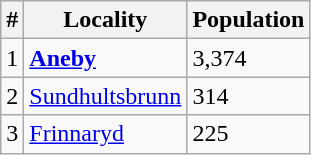<table class="wikitable">
<tr>
<th>#</th>
<th>Locality</th>
<th>Population</th>
</tr>
<tr>
<td>1</td>
<td><strong><a href='#'>Aneby</a></strong></td>
<td>3,374</td>
</tr>
<tr>
<td>2</td>
<td><a href='#'>Sundhultsbrunn</a></td>
<td>314</td>
</tr>
<tr>
<td>3</td>
<td><a href='#'>Frinnaryd</a></td>
<td>225</td>
</tr>
</table>
